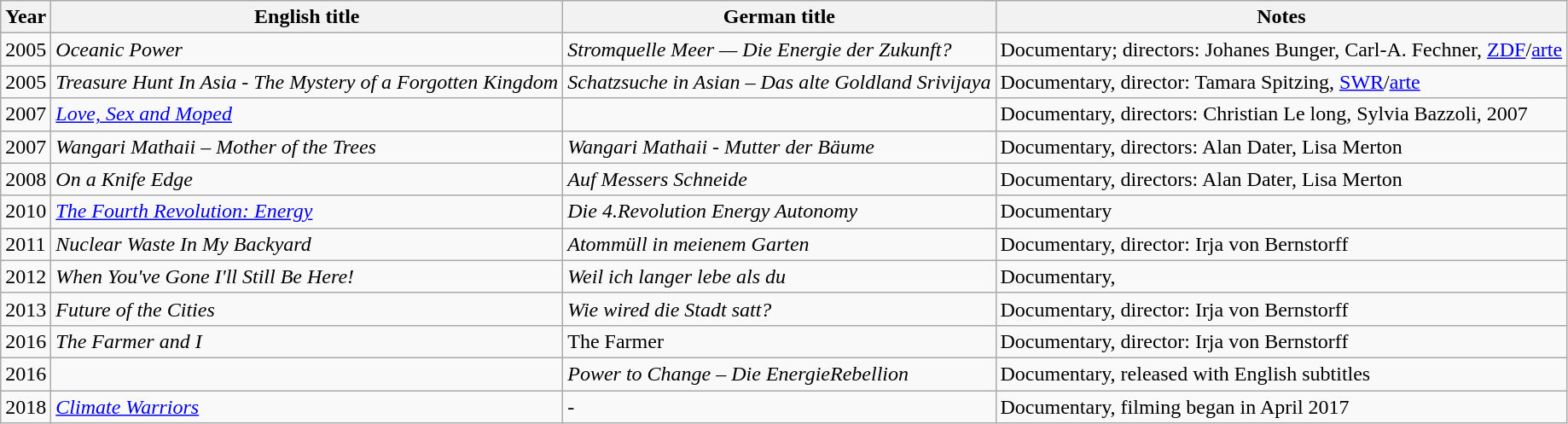<table class="wikitable sortable">
<tr>
<th>Year</th>
<th>English title</th>
<th>German title</th>
<th class="unsortable">Notes</th>
</tr>
<tr>
<td>2005</td>
<td><em>Oceanic Power</em></td>
<td><em>Stromquelle Meer — Die Energie der Zukunft?</em></td>
<td>Documentary; directors: Johanes Bunger, Carl-A. Fechner, <a href='#'>ZDF</a>/<a href='#'>arte</a></td>
</tr>
<tr>
<td>2005</td>
<td><em>Treasure Hunt In Asia - The Mystery of a Forgotten Kingdom</em></td>
<td><em>Schatzsuche in Asian – Das alte Goldland Srivijaya</em></td>
<td>Documentary, director: Tamara Spitzing, <a href='#'>SWR</a>/<a href='#'>arte</a></td>
</tr>
<tr>
<td>2007</td>
<td><em><a href='#'>Love, Sex and Moped</a></em></td>
<td></td>
<td>Documentary, directors: Christian Le long, Sylvia Bazzoli, 2007</td>
</tr>
<tr>
<td>2007</td>
<td><em>Wangari Mathaii – Mother of the Trees</em></td>
<td><em>Wangari Mathaii - Mutter der Bäume</em></td>
<td>Documentary, directors: Alan Dater, Lisa Merton</td>
</tr>
<tr>
<td>2008</td>
<td><em>On a Knife Edge</em></td>
<td><em>Auf Messers Schneide</em></td>
<td>Documentary, directors: Alan Dater, Lisa Merton</td>
</tr>
<tr>
<td>2010</td>
<td><em><a href='#'>The Fourth Revolution: Energy</a></em></td>
<td><em>Die 4.Revolution Energy Autonomy</em></td>
<td>Documentary</td>
</tr>
<tr>
<td>2011</td>
<td><em>Nuclear Waste In My Backyard</em></td>
<td><em>Atommüll in meienem Garten </em></td>
<td>Documentary, director: Irja von Bernstorff</td>
</tr>
<tr>
<td>2012</td>
<td><em>When You've Gone I'll Still Be Here!</em></td>
<td><em>Weil ich langer lebe als du</em></td>
<td>Documentary,</td>
</tr>
<tr>
<td>2013</td>
<td><em>Future of the Cities</em></td>
<td><em>Wie wired die Stadt satt?</em></td>
<td>Documentary, director: Irja von Bernstorff</td>
</tr>
<tr>
<td>2016</td>
<td><em>The Farmer and I</em></td>
<td>The Farmer</td>
<td>Documentary, director: Irja von Bernstorff</td>
</tr>
<tr>
<td>2016</td>
<td><em></em></td>
<td><em>Power to Change – Die EnergieRebellion</em></td>
<td>Documentary, released with English subtitles</td>
</tr>
<tr>
<td>2018</td>
<td><em><a href='#'>Climate Warriors</a></em></td>
<td>-</td>
<td>Documentary, filming began in April 2017</td>
</tr>
</table>
